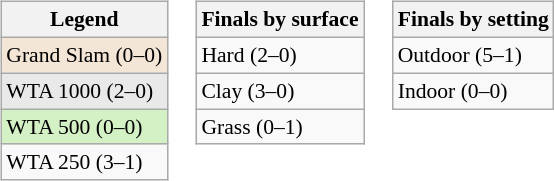<table>
<tr valign=top>
<td><br><table class=wikitable style=font-size:90%>
<tr>
<th>Legend</th>
</tr>
<tr>
<td bgcolor=f3e6d7>Grand Slam (0–0)</td>
</tr>
<tr>
<td bgcolor=e9e9e9>WTA 1000 (2–0)</td>
</tr>
<tr>
<td bgcolor=d4f1c5>WTA 500 (0–0)</td>
</tr>
<tr>
<td>WTA 250 (3–1)</td>
</tr>
</table>
</td>
<td><br><table class=wikitable style=font-size:90%>
<tr>
<th>Finals by surface</th>
</tr>
<tr>
<td>Hard (2–0)</td>
</tr>
<tr>
<td>Clay (3–0)</td>
</tr>
<tr>
<td>Grass (0–1)</td>
</tr>
</table>
</td>
<td><br><table class=wikitable style=font-size:90%>
<tr>
<th>Finals by setting</th>
</tr>
<tr>
<td>Outdoor (5–1)</td>
</tr>
<tr>
<td>Indoor (0–0)</td>
</tr>
</table>
</td>
</tr>
</table>
